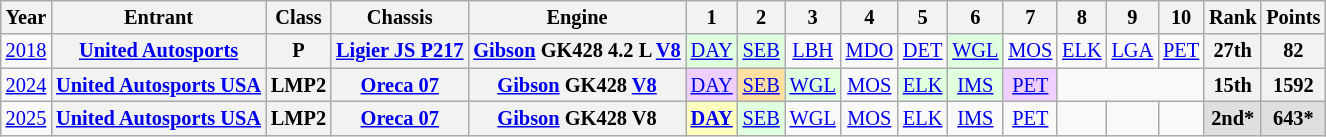<table class="wikitable" style="text-align:center; font-size:85%">
<tr>
<th>Year</th>
<th>Entrant</th>
<th>Class</th>
<th>Chassis</th>
<th>Engine</th>
<th>1</th>
<th>2</th>
<th>3</th>
<th>4</th>
<th>5</th>
<th>6</th>
<th>7</th>
<th>8</th>
<th>9</th>
<th>10</th>
<th>Rank</th>
<th>Points</th>
</tr>
<tr>
<td><a href='#'>2018</a></td>
<th nowrap><a href='#'>United Autosports</a></th>
<th>P</th>
<th nowrap><a href='#'>Ligier JS P217</a></th>
<th nowrap><a href='#'>Gibson</a> GK428 4.2 L <a href='#'>V8</a></th>
<td style="background:#DFFFDF;"><a href='#'>DAY</a><br></td>
<td style="background:#DFFFDF;"><a href='#'>SEB</a><br></td>
<td><a href='#'>LBH</a></td>
<td><a href='#'>MDO</a></td>
<td><a href='#'>DET</a></td>
<td style="background:#DFFFDF;"><a href='#'>WGL</a><br></td>
<td><a href='#'>MOS</a></td>
<td><a href='#'>ELK</a></td>
<td><a href='#'>LGA</a></td>
<td><a href='#'>PET</a></td>
<th>27th</th>
<th>82</th>
</tr>
<tr>
<td><a href='#'>2024</a></td>
<th nowrap><a href='#'>United Autosports USA</a></th>
<th>LMP2</th>
<th nowrap><a href='#'>Oreca 07</a></th>
<th nowrap><a href='#'>Gibson</a> GK428 <a href='#'>V8</a></th>
<td style="background:#EFCFFF;"><a href='#'>DAY</a><br></td>
<td style="background:#FFDF9F;"><a href='#'>SEB</a><br></td>
<td style="background:#DFFFDF;"><a href='#'>WGL</a><br></td>
<td><a href='#'>MOS</a></td>
<td style="background:#DFFFDF;"><a href='#'>ELK</a><br></td>
<td style="background:#DFFFDF;"><a href='#'>IMS</a><br></td>
<td style="background:#EFCFFF;"><a href='#'>PET</a><br></td>
<td colspan=3></td>
<th>15th</th>
<th>1592</th>
</tr>
<tr>
<td><a href='#'>2025</a></td>
<th><a href='#'>United Autosports USA</a></th>
<th>LMP2</th>
<th><a href='#'>Oreca 07</a></th>
<th><a href='#'>Gibson</a> GK428 V8</th>
<td style="background:#FFFFBF;"><strong><a href='#'>DAY</a></strong><br></td>
<td style="background:#DFFFDF;"><a href='#'>SEB</a><br></td>
<td><a href='#'>WGL</a></td>
<td><a href='#'>MOS</a></td>
<td><a href='#'>ELK</a></td>
<td><a href='#'>IMS</a></td>
<td><a href='#'>PET</a></td>
<td></td>
<td></td>
<td></td>
<th style="background:#DFDFDF;">2nd*</th>
<th style="background:#DFDFDF;">643*</th>
</tr>
</table>
